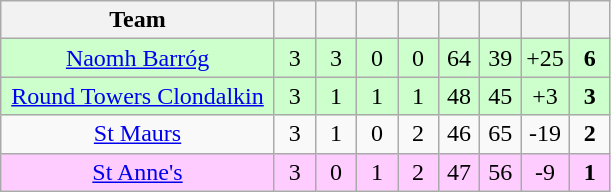<table class="wikitable" style="text-align:center">
<tr>
<th style="width:175px;">Team</th>
<th width="20"></th>
<th width="20"></th>
<th width="20"></th>
<th width="20"></th>
<th width="20"></th>
<th width="20"></th>
<th width="20"></th>
<th width="20"></th>
</tr>
<tr style="background:#cfc;">
<td><a href='#'>Naomh Barróg</a></td>
<td>3</td>
<td>3</td>
<td>0</td>
<td>0</td>
<td>64</td>
<td>39</td>
<td>+25</td>
<td><strong>6</strong></td>
</tr>
<tr style="background:#cfc;">
<td><a href='#'>Round Towers Clondalkin</a></td>
<td>3</td>
<td>1</td>
<td>1</td>
<td>1</td>
<td>48</td>
<td>45</td>
<td>+3</td>
<td><strong>3</strong></td>
</tr>
<tr>
<td><a href='#'>St Maurs</a></td>
<td>3</td>
<td>1</td>
<td>0</td>
<td>2</td>
<td>46</td>
<td>65</td>
<td>-19</td>
<td><strong>2</strong></td>
</tr>
<tr style="background:#fcf;">
<td><a href='#'>St Anne's</a></td>
<td>3</td>
<td>0</td>
<td>1</td>
<td>2</td>
<td>47</td>
<td>56</td>
<td>-9</td>
<td><strong>1</strong></td>
</tr>
</table>
